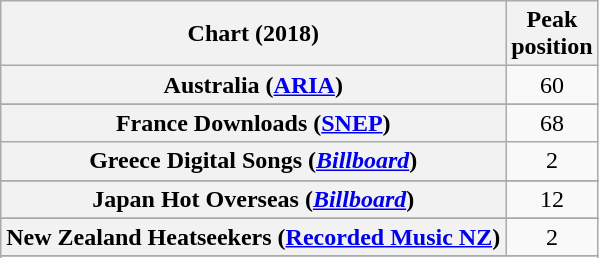<table class="wikitable sortable plainrowheaders" style="text-align:center">
<tr>
<th scope="col">Chart (2018)</th>
<th scope="col">Peak<br> position</th>
</tr>
<tr>
<th scope="row">Australia (<a href='#'>ARIA</a>)</th>
<td>60</td>
</tr>
<tr>
</tr>
<tr>
<th scope="row">France Downloads (<a href='#'>SNEP</a>)</th>
<td>68</td>
</tr>
<tr>
<th scope="row">Greece Digital Songs (<em><a href='#'>Billboard</a></em>)</th>
<td>2</td>
</tr>
<tr>
</tr>
<tr>
</tr>
<tr>
<th scope="row">Japan Hot Overseas (<em><a href='#'>Billboard</a></em>)</th>
<td>12</td>
</tr>
<tr>
</tr>
<tr>
<th scope="row">New Zealand Heatseekers (<a href='#'>Recorded Music NZ</a>)</th>
<td>2</td>
</tr>
<tr>
</tr>
<tr>
</tr>
<tr>
</tr>
<tr>
</tr>
</table>
